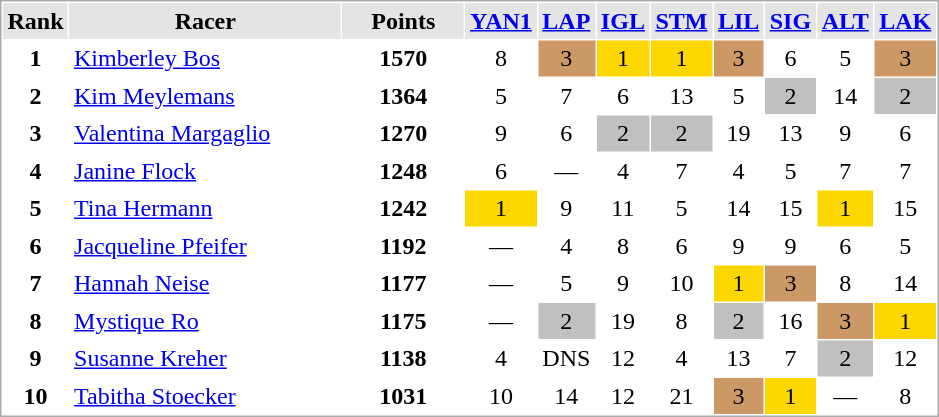<table cellspacing="1" cellpadding="3" style="border:1px solid #AAAAAA; text-align:center">
<tr style="background-color: #E4E4E4;">
<th scope="col">Rank</th>
<th scope="col" style="width:175px;">Racer</th>
<th style="width:75px;">Points</th>
<th scope="col"><strong> <a href='#'>YAN1</a></strong></th>
<th><strong> <a href='#'>LAP</a></strong></th>
<th><strong> <a href='#'>IGL</a></strong></th>
<th><strong> <a href='#'>STM</a></strong></th>
<th><strong> <a href='#'>LIL</a></strong></th>
<th><strong> <a href='#'>SIG</a></strong></th>
<th><strong> <a href='#'>ALT</a></strong></th>
<th><strong> <a href='#'>LAK</a></strong></th>
</tr>
<tr>
<th>1</th>
<td style="text-align:left"> <a href='#'>Kimberley Bos</a></td>
<td><strong>1570</strong></td>
<td>8</td>
<td style="background:#c96">3</td>
<td style="background:gold">1</td>
<td style="background:gold">1</td>
<td style="background:#c96">3</td>
<td>6</td>
<td>5</td>
<td style="background:#c96">3</td>
</tr>
<tr>
<th>2</th>
<td style="text-align:left"> <a href='#'>Kim Meylemans</a></td>
<td><strong>1364</strong></td>
<td>5</td>
<td>7</td>
<td>6</td>
<td>13</td>
<td>5</td>
<td style="background:silver">2</td>
<td>14</td>
<td style="background:silver">2</td>
</tr>
<tr>
<th>3</th>
<td style="text-align:left"> <a href='#'>Valentina Margaglio</a></td>
<td><strong>1270</strong></td>
<td>9</td>
<td>6</td>
<td style="background:silver">2</td>
<td style="background:silver">2</td>
<td>19</td>
<td>13</td>
<td>9</td>
<td>6</td>
</tr>
<tr>
<th>4</th>
<td style="text-align:left"> <a href='#'>Janine Flock</a></td>
<td><strong>1248</strong></td>
<td>6</td>
<td>—</td>
<td>4</td>
<td>7</td>
<td>4</td>
<td>5</td>
<td>7</td>
<td>7</td>
</tr>
<tr>
<th>5</th>
<td style="text-align:left"> <a href='#'>Tina Hermann</a></td>
<td><strong>1242</strong></td>
<td style="background:gold">1</td>
<td>9</td>
<td>11</td>
<td>5</td>
<td>14</td>
<td>15</td>
<td style="background:gold">1</td>
<td>15</td>
</tr>
<tr>
<th>6</th>
<td style="text-align:left"> <a href='#'>Jacqueline Pfeifer</a></td>
<td><strong>1192</strong></td>
<td>—</td>
<td>4</td>
<td>8</td>
<td>6</td>
<td>9</td>
<td>9</td>
<td>6</td>
<td>5</td>
</tr>
<tr>
<th>7</th>
<td style="text-align:left"> <a href='#'>Hannah Neise</a></td>
<td><strong>1177</strong></td>
<td>—</td>
<td>5</td>
<td>9</td>
<td>10</td>
<td style="background:gold">1</td>
<td style="background:#c96">3</td>
<td>8</td>
<td>14</td>
</tr>
<tr>
<th>8</th>
<td style="text-align:left"> <a href='#'>Mystique Ro</a></td>
<td><strong>1175</strong></td>
<td>—</td>
<td style="background:silver">2</td>
<td>19</td>
<td>8</td>
<td style="background:silver">2</td>
<td>16</td>
<td style="background:#c96">3</td>
<td style="background:gold">1</td>
</tr>
<tr>
<th>9</th>
<td style="text-align:left"> <a href='#'>Susanne Kreher</a></td>
<td><strong>1138</strong></td>
<td>4</td>
<td>DNS</td>
<td>12</td>
<td>4</td>
<td>13</td>
<td>7</td>
<td style="background:silver">2</td>
<td>12</td>
</tr>
<tr>
<th>10</th>
<td style="text-align:left"> <a href='#'>Tabitha Stoecker</a></td>
<td><strong>1031</strong></td>
<td>10</td>
<td>14</td>
<td>12</td>
<td>21</td>
<td style="background:#c96">3</td>
<td style="background:gold">1</td>
<td>—</td>
<td>8</td>
</tr>
</table>
